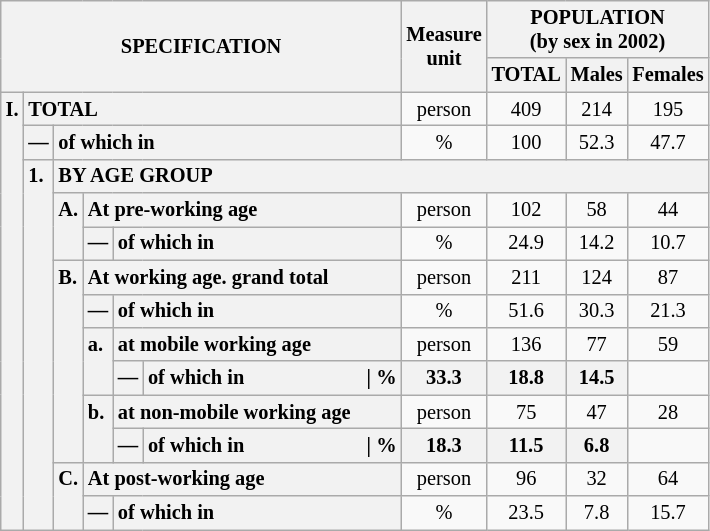<table class="wikitable" style="font-size:85%; text-align:center">
<tr>
<th rowspan="2" colspan="6">SPECIFICATION</th>
<th rowspan="2">Measure<br> unit</th>
<th colspan="3" rowspan="1">POPULATION<br> (by sex in 2002)</th>
</tr>
<tr>
<th>TOTAL</th>
<th>Males</th>
<th>Females</th>
</tr>
<tr>
<th style="text-align:left" valign="top" rowspan="13">I.</th>
<th style="text-align:left" colspan="5">TOTAL</th>
<td>person</td>
<td>409</td>
<td>214</td>
<td>195</td>
</tr>
<tr>
<th style="text-align:left" valign="top">—</th>
<th style="text-align:left" colspan="4">of which in</th>
<td>%</td>
<td>100</td>
<td>52.3</td>
<td>47.7</td>
</tr>
<tr>
<th style="text-align:left" valign="top" rowspan="11">1.</th>
<th style="text-align:left" colspan="19">BY AGE GROUP</th>
</tr>
<tr>
<th style="text-align:left" valign="top" rowspan="2">A.</th>
<th style="text-align:left" colspan="3">At pre-working age</th>
<td>person</td>
<td>102</td>
<td>58</td>
<td>44</td>
</tr>
<tr>
<th style="text-align:left" valign="top">—</th>
<th style="text-align:left" valign="top" colspan="2">of which in</th>
<td>%</td>
<td>24.9</td>
<td>14.2</td>
<td>10.7</td>
</tr>
<tr>
<th style="text-align:left" valign="top" rowspan="6">B.</th>
<th style="text-align:left" colspan="3">At working age. grand total</th>
<td>person</td>
<td>211</td>
<td>124</td>
<td>87</td>
</tr>
<tr>
<th style="text-align:left" valign="top">—</th>
<th style="text-align:left" valign="top" colspan="2">of which in</th>
<td>%</td>
<td>51.6</td>
<td>30.3</td>
<td>21.3</td>
</tr>
<tr>
<th style="text-align:left" valign="top" rowspan="2">a.</th>
<th style="text-align:left" colspan="2">at mobile working age</th>
<td>person</td>
<td>136</td>
<td>77</td>
<td>59</td>
</tr>
<tr>
<th style="text-align:left" valign="top">—</th>
<th style="text-align:left" valign="top" colspan="1">of which in                        | %</th>
<th>33.3</th>
<th>18.8</th>
<th>14.5</th>
</tr>
<tr>
<th style="text-align:left" valign="top" rowspan="2">b.</th>
<th style="text-align:left" colspan="2">at non-mobile working age</th>
<td>person</td>
<td>75</td>
<td>47</td>
<td>28</td>
</tr>
<tr>
<th style="text-align:left" valign="top">—</th>
<th style="text-align:left" valign="top" colspan="1">of which in                        | %</th>
<th>18.3</th>
<th>11.5</th>
<th>6.8</th>
</tr>
<tr>
<th style="text-align:left" valign="top" rowspan="2">C.</th>
<th style="text-align:left" colspan="3">At post-working age</th>
<td>person</td>
<td>96</td>
<td>32</td>
<td>64</td>
</tr>
<tr>
<th style="text-align:left" valign="top">—</th>
<th style="text-align:left" valign="top" colspan="2">of which in</th>
<td>%</td>
<td>23.5</td>
<td>7.8</td>
<td>15.7</td>
</tr>
</table>
